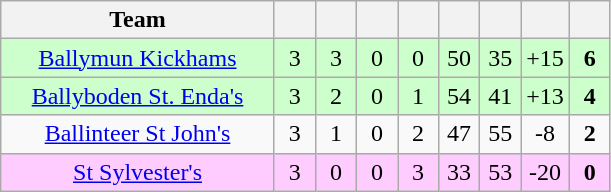<table class="wikitable" style="text-align:center">
<tr>
<th style="width:175px;">Team</th>
<th width="20"></th>
<th width="20"></th>
<th width="20"></th>
<th width="20"></th>
<th width="20"></th>
<th width="20"></th>
<th width="20"></th>
<th width="20"></th>
</tr>
<tr style="background:#cfc;">
<td><a href='#'>Ballymun Kickhams</a></td>
<td>3</td>
<td>3</td>
<td>0</td>
<td>0</td>
<td>50</td>
<td>35</td>
<td>+15</td>
<td><strong>6</strong></td>
</tr>
<tr style="background:#cfc;">
<td><a href='#'>Ballyboden St. Enda's</a></td>
<td>3</td>
<td>2</td>
<td>0</td>
<td>1</td>
<td>54</td>
<td>41</td>
<td>+13</td>
<td><strong>4</strong></td>
</tr>
<tr>
<td><a href='#'>Ballinteer St John's</a></td>
<td>3</td>
<td>1</td>
<td>0</td>
<td>2</td>
<td>47</td>
<td>55</td>
<td>-8</td>
<td><strong>2</strong></td>
</tr>
<tr style="background:#fcf;">
<td><a href='#'>St Sylvester's</a></td>
<td>3</td>
<td>0</td>
<td>0</td>
<td>3</td>
<td>33</td>
<td>53</td>
<td>-20</td>
<td><strong>0</strong></td>
</tr>
</table>
